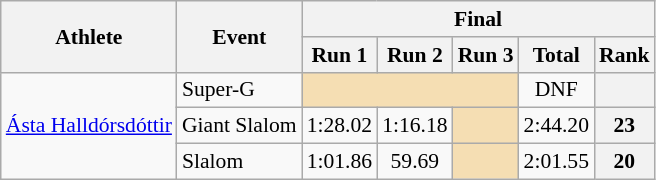<table class="wikitable" style="font-size:90%">
<tr>
<th rowspan="2">Athlete</th>
<th rowspan="2">Event</th>
<th colspan="5">Final</th>
</tr>
<tr>
<th>Run 1</th>
<th>Run 2</th>
<th>Run 3</th>
<th>Total</th>
<th>Rank</th>
</tr>
<tr>
<td rowspan=3><a href='#'>Ásta Halldórsdóttir</a></td>
<td>Super-G</td>
<td colspan=3 bgcolor="wheat"></td>
<td align="center">DNF</td>
<th align="center"></th>
</tr>
<tr>
<td>Giant Slalom</td>
<td align="center">1:28.02</td>
<td align="center">1:16.18</td>
<td bgcolor="wheat"></td>
<td align="center">2:44.20</td>
<th align="center">23</th>
</tr>
<tr>
<td>Slalom</td>
<td align="center">1:01.86</td>
<td align="center">59.69</td>
<td bgcolor="wheat"></td>
<td align="center">2:01.55</td>
<th align="center">20</th>
</tr>
</table>
